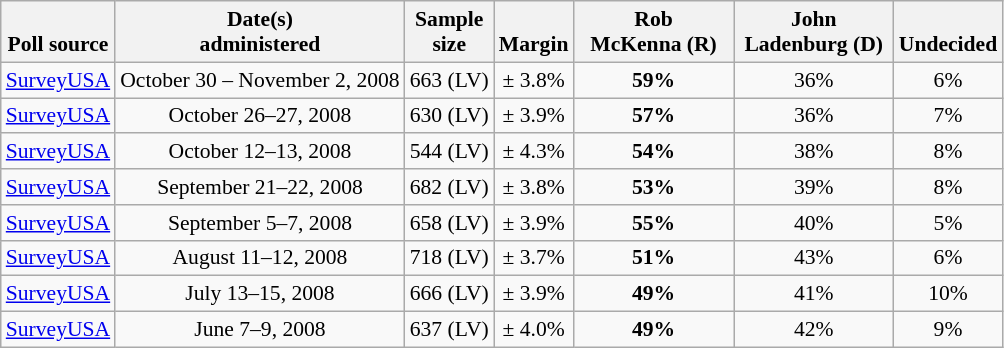<table class="wikitable" style="font-size:90%;text-align:center;">
<tr valign=bottom>
<th>Poll source</th>
<th>Date(s)<br>administered</th>
<th>Sample<br>size</th>
<th>Margin<br></th>
<th style="width:100px;">Rob<br>McKenna (R)</th>
<th style="width:100px;">John<br>Ladenburg (D)</th>
<th>Undecided</th>
</tr>
<tr>
<td style="text-align:left;"><a href='#'>SurveyUSA</a></td>
<td>October 30 – November 2, 2008</td>
<td>663 (LV)</td>
<td>± 3.8%</td>
<td><strong>59%</strong></td>
<td>36%</td>
<td>6%</td>
</tr>
<tr>
<td style="text-align:left;"><a href='#'>SurveyUSA</a></td>
<td>October 26–27, 2008</td>
<td>630 (LV)</td>
<td>± 3.9%</td>
<td><strong>57%</strong></td>
<td>36%</td>
<td>7%</td>
</tr>
<tr>
<td style="text-align:left;"><a href='#'>SurveyUSA</a></td>
<td>October 12–13, 2008</td>
<td>544 (LV)</td>
<td>± 4.3%</td>
<td><strong>54%</strong></td>
<td>38%</td>
<td>8%</td>
</tr>
<tr>
<td style="text-align:left;"><a href='#'>SurveyUSA</a></td>
<td>September 21–22, 2008</td>
<td>682 (LV)</td>
<td>± 3.8%</td>
<td><strong>53%</strong></td>
<td>39%</td>
<td>8%</td>
</tr>
<tr>
<td style="text-align:left;"><a href='#'>SurveyUSA</a></td>
<td>September 5–7, 2008</td>
<td>658 (LV)</td>
<td>± 3.9%</td>
<td><strong>55%</strong></td>
<td>40%</td>
<td>5%</td>
</tr>
<tr>
<td style="text-align:left;"><a href='#'>SurveyUSA</a></td>
<td>August 11–12, 2008</td>
<td>718 (LV)</td>
<td>± 3.7%</td>
<td><strong>51%</strong></td>
<td>43%</td>
<td>6%</td>
</tr>
<tr>
<td style="text-align:left;"><a href='#'>SurveyUSA</a></td>
<td>July 13–15, 2008</td>
<td>666 (LV)</td>
<td>± 3.9%</td>
<td><strong>49%</strong></td>
<td>41%</td>
<td>10%</td>
</tr>
<tr>
<td style="text-align:left;"><a href='#'>SurveyUSA</a></td>
<td>June 7–9, 2008</td>
<td>637 (LV)</td>
<td>± 4.0%</td>
<td><strong>49%</strong></td>
<td>42%</td>
<td>9%</td>
</tr>
</table>
